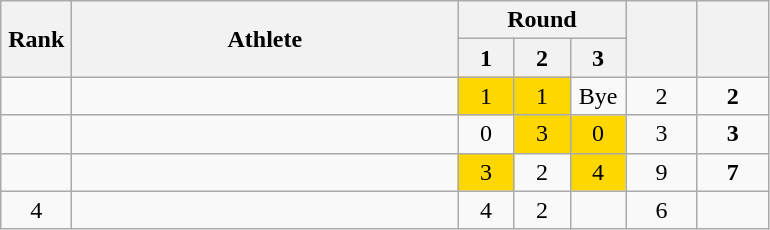<table class="wikitable" style="text-align: center;">
<tr>
<th rowspan="2" width=40>Rank</th>
<th rowspan="2" width=250>Athlete</th>
<th colspan="3">Round</th>
<th rowspan="2" width=40></th>
<th rowspan="2" width=40></th>
</tr>
<tr>
<th width=30>1</th>
<th width=30>2</th>
<th width=30>3</th>
</tr>
<tr>
<td></td>
<td align="left"></td>
<td bgcolor=gold>1</td>
<td bgcolor=gold>1</td>
<td>Bye</td>
<td>2</td>
<td><strong>2</strong></td>
</tr>
<tr>
<td></td>
<td align="left"></td>
<td>0</td>
<td bgcolor=gold>3</td>
<td bgcolor=gold>0</td>
<td>3</td>
<td><strong>3</strong></td>
</tr>
<tr>
<td></td>
<td align="left"></td>
<td bgcolor=gold>3</td>
<td>2</td>
<td bgcolor=gold>4</td>
<td>9</td>
<td><strong>7</strong></td>
</tr>
<tr>
<td>4</td>
<td align="left"></td>
<td>4</td>
<td>2</td>
<td></td>
<td>6</td>
<td></td>
</tr>
</table>
